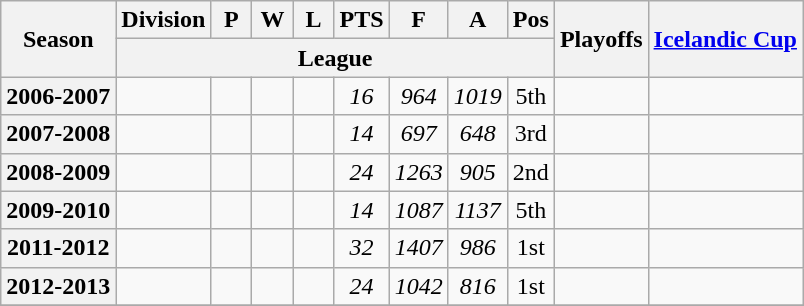<table class="wikitable sortable" style="text-align: center">
<tr>
<th rowspan="2" scope="col">Season</th>
<th scope="col">Division</th>
<th width="20" scope="col" data-sort-type="number">P</th>
<th width="20" scope="col" data-sort-type="number">W</th>
<th width="20" scope="col" data-sort-type="number">L</th>
<th width="20" scope="col" data-sort-type="number">PTS</th>
<th width="20" scope="col" data-sort-type="number">F</th>
<th width="20" scope="col" data-sort-type="number">A</th>
<th scope="col" data-sort-type="number">Pos</th>
<th rowspan="2" scope="col">Playoffs</th>
<th rowspan="2" scope="col"><a href='#'>Icelandic Cup</a></th>
</tr>
<tr class="unsortable">
<th colspan="8" scope="col">League</th>
</tr>
<tr>
<th scope="row">2006-2007</th>
<td></td>
<td></td>
<td></td>
<td></td>
<td><em>16</em></td>
<td><em>964</em></td>
<td><em>1019</em></td>
<td>5th</td>
<td style="text-align:left"></td>
<td style="text-align:left"></td>
</tr>
<tr>
<th scope="row">2007-2008</th>
<td></td>
<td></td>
<td></td>
<td></td>
<td><em>14</em></td>
<td><em>697</em></td>
<td><em>648</em></td>
<td>3rd</td>
<td style="text-align:left"></td>
<td style="text-align:left"></td>
</tr>
<tr>
<th scope="row">2008-2009</th>
<td></td>
<td></td>
<td></td>
<td></td>
<td><em>24</em></td>
<td><em>1263</em></td>
<td><em>905</em></td>
<td>2nd</td>
<td style="text-align:left"></td>
<td style="text-align:left"></td>
</tr>
<tr>
<th scope="row">2009-2010</th>
<td></td>
<td></td>
<td></td>
<td></td>
<td><em>14</em></td>
<td><em>1087</em></td>
<td><em>1137</em></td>
<td>5th</td>
<td style="text-align:left"></td>
<td style="text-align:left"></td>
</tr>
<tr>
<th scope="row">2011-2012</th>
<td></td>
<td></td>
<td></td>
<td></td>
<td><em>32</em></td>
<td><em>1407</em></td>
<td><em>986</em></td>
<td>1st</td>
<td style="text-align:left"></td>
<td style="text-align:left"></td>
</tr>
<tr>
<th scope="row">2012-2013</th>
<td></td>
<td></td>
<td></td>
<td></td>
<td><em>24</em></td>
<td><em>1042</em></td>
<td><em>816</em></td>
<td>1st</td>
<td style="text-align:left"></td>
<td style="text-align:left"></td>
</tr>
<tr>
</tr>
</table>
